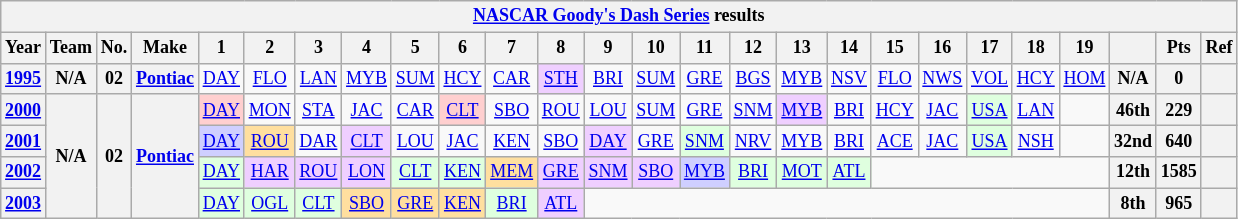<table class="wikitable" style="text-align:center; font-size:75%">
<tr>
<th colspan=32><a href='#'>NASCAR Goody's Dash Series</a> results</th>
</tr>
<tr>
<th>Year</th>
<th>Team</th>
<th>No.</th>
<th>Make</th>
<th>1</th>
<th>2</th>
<th>3</th>
<th>4</th>
<th>5</th>
<th>6</th>
<th>7</th>
<th>8</th>
<th>9</th>
<th>10</th>
<th>11</th>
<th>12</th>
<th>13</th>
<th>14</th>
<th>15</th>
<th>16</th>
<th>17</th>
<th>18</th>
<th>19</th>
<th></th>
<th>Pts</th>
<th>Ref</th>
</tr>
<tr>
<th><a href='#'>1995</a></th>
<th>N/A</th>
<th>02</th>
<th><a href='#'>Pontiac</a></th>
<td><a href='#'>DAY</a></td>
<td><a href='#'>FLO</a></td>
<td><a href='#'>LAN</a></td>
<td><a href='#'>MYB</a></td>
<td><a href='#'>SUM</a></td>
<td><a href='#'>HCY</a></td>
<td><a href='#'>CAR</a></td>
<td style="background:#EFCFFF;"><a href='#'>STH</a><br></td>
<td><a href='#'>BRI</a></td>
<td><a href='#'>SUM</a></td>
<td><a href='#'>GRE</a></td>
<td><a href='#'>BGS</a></td>
<td><a href='#'>MYB</a></td>
<td><a href='#'>NSV</a></td>
<td><a href='#'>FLO</a></td>
<td><a href='#'>NWS</a></td>
<td><a href='#'>VOL</a></td>
<td><a href='#'>HCY</a></td>
<td><a href='#'>HOM</a></td>
<th>N/A</th>
<th>0</th>
<th></th>
</tr>
<tr>
<th><a href='#'>2000</a></th>
<th rowspan=4>N/A</th>
<th rowspan=4>02</th>
<th rowspan=4><a href='#'>Pontiac</a></th>
<td style="background:#FFCFCF;"><a href='#'>DAY</a><br></td>
<td><a href='#'>MON</a></td>
<td><a href='#'>STA</a></td>
<td><a href='#'>JAC</a></td>
<td><a href='#'>CAR</a></td>
<td style="background:#FFCFCF;"><a href='#'>CLT</a><br></td>
<td><a href='#'>SBO</a></td>
<td><a href='#'>ROU</a></td>
<td><a href='#'>LOU</a></td>
<td><a href='#'>SUM</a></td>
<td><a href='#'>GRE</a></td>
<td><a href='#'>SNM</a></td>
<td style="background:#EFCFFF;"><a href='#'>MYB</a><br></td>
<td><a href='#'>BRI</a></td>
<td><a href='#'>HCY</a></td>
<td><a href='#'>JAC</a></td>
<td style="background:#DFFFDF;"><a href='#'>USA</a><br></td>
<td><a href='#'>LAN</a></td>
<td></td>
<th>46th</th>
<th>229</th>
<th></th>
</tr>
<tr>
<th><a href='#'>2001</a></th>
<td style="background:#CFCFFF;"><a href='#'>DAY</a><br></td>
<td style="background:#FFDF9F;"><a href='#'>ROU</a><br></td>
<td><a href='#'>DAR</a></td>
<td style="background:#EFCFFF;"><a href='#'>CLT</a><br></td>
<td><a href='#'>LOU</a></td>
<td><a href='#'>JAC</a></td>
<td><a href='#'>KEN</a></td>
<td><a href='#'>SBO</a></td>
<td style="background:#EFCFFF;"><a href='#'>DAY</a><br></td>
<td><a href='#'>GRE</a></td>
<td style="background:#DFFFDF;"><a href='#'>SNM</a><br></td>
<td><a href='#'>NRV</a></td>
<td><a href='#'>MYB</a></td>
<td><a href='#'>BRI</a></td>
<td><a href='#'>ACE</a></td>
<td><a href='#'>JAC</a></td>
<td style="background:#DFFFDF;"><a href='#'>USA</a><br></td>
<td><a href='#'>NSH</a></td>
<td></td>
<th>32nd</th>
<th>640</th>
<th></th>
</tr>
<tr>
<th><a href='#'>2002</a></th>
<td style="background:#DFFFDF;"><a href='#'>DAY</a><br></td>
<td style="background:#EFCFFF;"><a href='#'>HAR</a><br></td>
<td style="background:#EFCFFF;"><a href='#'>ROU</a><br></td>
<td style="background:#EFCFFF;"><a href='#'>LON</a><br></td>
<td style="background:#DFFFDF;"><a href='#'>CLT</a><br></td>
<td style="background:#DFFFDF;"><a href='#'>KEN</a><br></td>
<td style="background:#FFDF9F;"><a href='#'>MEM</a><br></td>
<td style="background:#EFCFFF;"><a href='#'>GRE</a><br></td>
<td style="background:#EFCFFF;"><a href='#'>SNM</a><br></td>
<td style="background:#EFCFFF;"><a href='#'>SBO</a><br></td>
<td style="background:#CFCFFF;"><a href='#'>MYB</a><br></td>
<td style="background:#DFFFDF;"><a href='#'>BRI</a><br></td>
<td style="background:#DFFFDF;"><a href='#'>MOT</a><br></td>
<td style="background:#DFFFDF;"><a href='#'>ATL</a><br></td>
<td colspan=5></td>
<th>12th</th>
<th>1585</th>
<th></th>
</tr>
<tr>
<th><a href='#'>2003</a></th>
<td style="background:#DFFFDF;"><a href='#'>DAY</a><br></td>
<td style="background:#DFFFDF;"><a href='#'>OGL</a><br></td>
<td style="background:#DFFFDF;"><a href='#'>CLT</a><br></td>
<td style="background:#FFDF9F;"><a href='#'>SBO</a><br></td>
<td style="background:#FFDF9F;"><a href='#'>GRE</a><br></td>
<td style="background:#FFDF9F;"><a href='#'>KEN</a><br></td>
<td style="background:#DFFFDF;"><a href='#'>BRI</a><br></td>
<td style="background:#EFCFFF;"><a href='#'>ATL</a><br></td>
<td colspan=11></td>
<th>8th</th>
<th>965</th>
<th></th>
</tr>
</table>
